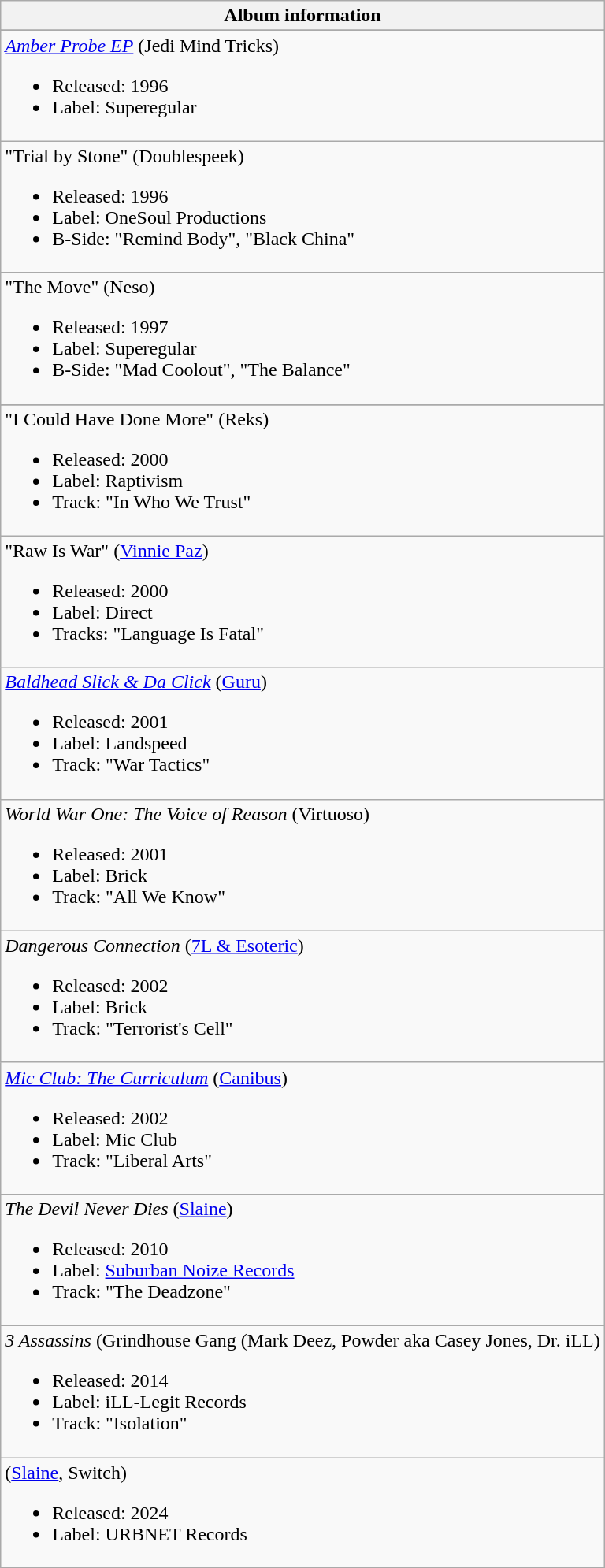<table class="wikitable">
<tr>
<th align="left">Album information</th>
</tr>
<tr>
</tr>
<tr>
<td><em><a href='#'>Amber Probe EP</a></em> (Jedi Mind Tricks)<br><ul><li>Released: 1996</li><li>Label: Superegular</li></ul></td>
</tr>
<tr>
<td>"Trial by Stone" (Doublespeek)<br><ul><li>Released: 1996</li><li>Label: OneSoul Productions</li><li>B-Side: "Remind Body", "Black China"</li></ul></td>
</tr>
<tr>
</tr>
<tr>
<td>"The Move" (Neso)<br><ul><li>Released: 1997</li><li>Label: Superegular</li><li>B-Side: "Mad Coolout", "The Balance"</li></ul></td>
</tr>
<tr>
</tr>
<tr>
<td>"I Could Have Done More" (Reks)<br><ul><li>Released: 2000</li><li>Label: Raptivism</li><li>Track: "In Who We Trust"</li></ul></td>
</tr>
<tr>
<td>"Raw Is War" (<a href='#'>Vinnie Paz</a>)<br><ul><li>Released: 2000</li><li>Label: Direct</li><li>Tracks: "Language Is Fatal"</li></ul></td>
</tr>
<tr>
<td><em><a href='#'>Baldhead Slick & Da Click</a></em> (<a href='#'>Guru</a>)<br><ul><li>Released: 2001</li><li>Label: Landspeed</li><li>Track: "War Tactics"</li></ul></td>
</tr>
<tr>
<td><em>World War One: The Voice of Reason</em> (Virtuoso)<br><ul><li>Released: 2001</li><li>Label: Brick</li><li>Track: "All We Know"</li></ul></td>
</tr>
<tr>
<td><em>Dangerous Connection</em> (<a href='#'>7L & Esoteric</a>)<br><ul><li>Released: 2002</li><li>Label: Brick</li><li>Track: "Terrorist's Cell"</li></ul></td>
</tr>
<tr>
<td><em><a href='#'>Mic Club: The Curriculum</a></em> (<a href='#'>Canibus</a>)<br><ul><li>Released: 2002</li><li>Label: Mic Club</li><li>Track: "Liberal Arts"</li></ul></td>
</tr>
<tr>
<td><em>The Devil Never Dies</em> (<a href='#'>Slaine</a>)<br><ul><li>Released: 2010</li><li>Label: <a href='#'>Suburban Noize Records</a></li><li>Track: "The Deadzone"</li></ul></td>
</tr>
<tr>
<td><em>3 Assassins</em> (Grindhouse Gang (Mark Deez, Powder aka Casey Jones, Dr. iLL)<br><ul><li>Released: 2014</li><li>Label: iLL-Legit Records</li><li>Track: "Isolation" </li></ul></td>
</tr>
<tr>
<td><em></em> (<a href='#'>Slaine</a>, Switch)<br><ul><li>Released: 2024</li><li>Label: URBNET Records</li></ul></td>
</tr>
</table>
